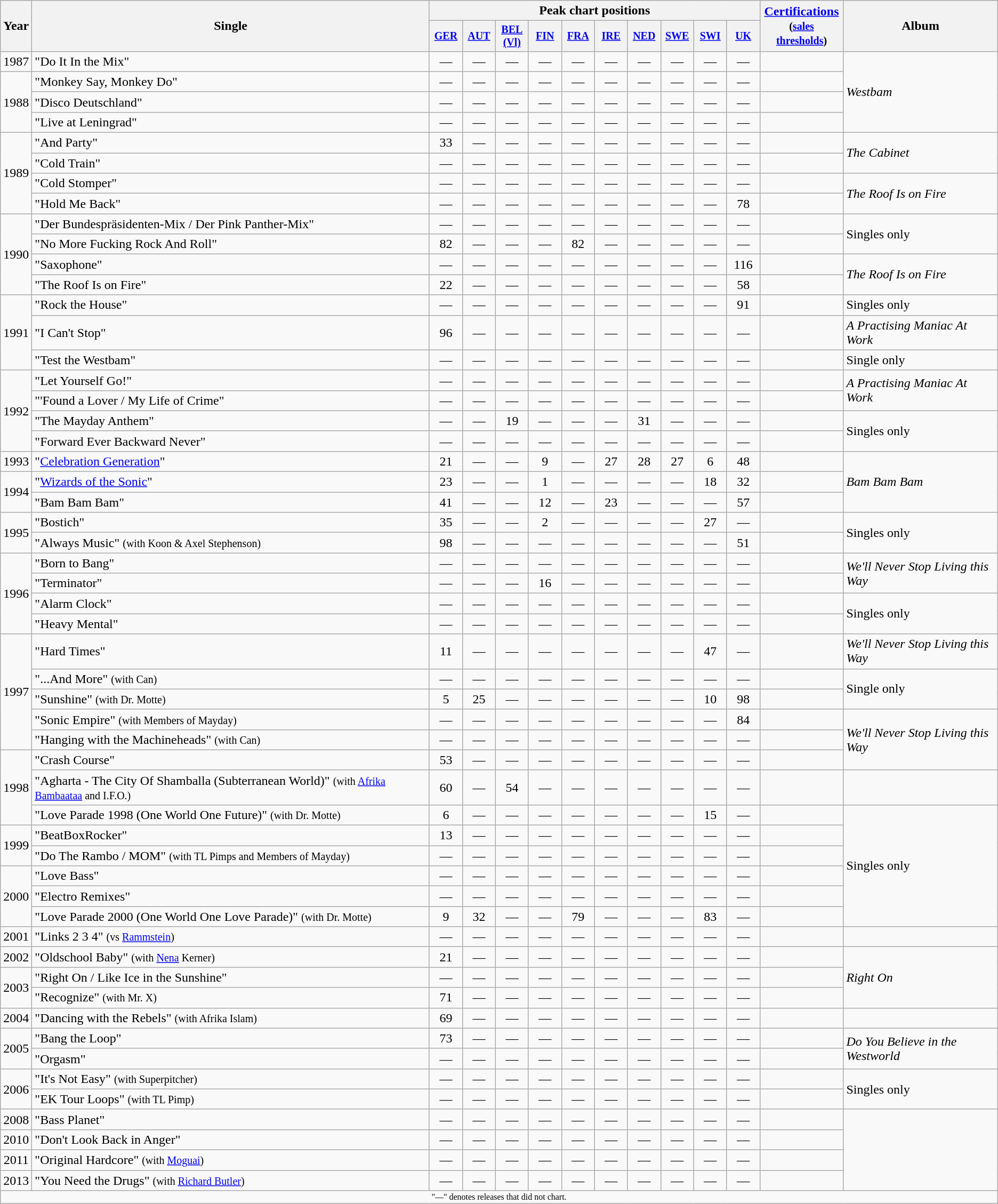<table class="wikitable" style="text-align:center;">
<tr>
<th rowspan="2">Year</th>
<th rowspan="2">Single</th>
<th colspan="10">Peak chart positions</th>
<th rowspan="2"><a href='#'>Certifications</a><br><small>(<a href='#'>sales thresholds</a>)</small></th>
<th rowspan="2">Album</th>
</tr>
<tr style="font-size:smaller;">
<th width="35"><a href='#'>GER</a><br></th>
<th width="35"><a href='#'>AUT</a><br></th>
<th width="35"><a href='#'>BEL<br>(Vl)</a><br></th>
<th width="35"><a href='#'>FIN</a><br></th>
<th width="35"><a href='#'>FRA</a><br></th>
<th width="35"><a href='#'>IRE</a><br></th>
<th width="35"><a href='#'>NED</a><br></th>
<th width="35"><a href='#'>SWE</a><br></th>
<th width="35"><a href='#'>SWI</a><br></th>
<th width="35"><a href='#'>UK</a><br></th>
</tr>
<tr>
<td>1987</td>
<td align="left">"Do It In the Mix"</td>
<td>—</td>
<td>—</td>
<td>—</td>
<td>—</td>
<td>—</td>
<td>—</td>
<td>—</td>
<td>—</td>
<td>—</td>
<td>—</td>
<td></td>
<td align="left" rowspan="4"><em>Westbam</em></td>
</tr>
<tr>
<td rowspan="3">1988</td>
<td align="left">"Monkey Say, Monkey Do"</td>
<td>—</td>
<td>—</td>
<td>—</td>
<td>—</td>
<td>—</td>
<td>—</td>
<td>—</td>
<td>—</td>
<td>—</td>
<td>—</td>
<td></td>
</tr>
<tr>
<td align="left">"Disco Deutschland"</td>
<td>—</td>
<td>—</td>
<td>—</td>
<td>—</td>
<td>—</td>
<td>—</td>
<td>—</td>
<td>—</td>
<td>—</td>
<td>—</td>
<td></td>
</tr>
<tr>
<td align="left">"Live at Leningrad"</td>
<td>—</td>
<td>—</td>
<td>—</td>
<td>—</td>
<td>—</td>
<td>—</td>
<td>—</td>
<td>—</td>
<td>—</td>
<td>—</td>
<td></td>
</tr>
<tr>
<td rowspan="4">1989</td>
<td align="left">"And Party"</td>
<td>33</td>
<td>—</td>
<td>—</td>
<td>—</td>
<td>—</td>
<td>—</td>
<td>—</td>
<td>—</td>
<td>—</td>
<td>—</td>
<td></td>
<td align="left" rowspan="2"><em>The Cabinet</em></td>
</tr>
<tr>
<td align="left">"Cold Train"</td>
<td>—</td>
<td>—</td>
<td>—</td>
<td>—</td>
<td>—</td>
<td>—</td>
<td>—</td>
<td>—</td>
<td>—</td>
<td>—</td>
<td></td>
</tr>
<tr>
<td align="left">"Cold Stomper"</td>
<td>—</td>
<td>—</td>
<td>—</td>
<td>—</td>
<td>—</td>
<td>—</td>
<td>—</td>
<td>—</td>
<td>—</td>
<td>—</td>
<td></td>
<td align="left" rowspan="2"><em>The Roof Is on Fire</em></td>
</tr>
<tr>
<td align="left">"Hold Me Back"</td>
<td>—</td>
<td>—</td>
<td>—</td>
<td>—</td>
<td>—</td>
<td>—</td>
<td>—</td>
<td>—</td>
<td>—</td>
<td>78</td>
<td></td>
</tr>
<tr>
<td rowspan="4">1990</td>
<td align="left">"Der Bundespräsidenten-Mix / Der Pink Panther-Mix"</td>
<td>—</td>
<td>—</td>
<td>—</td>
<td>—</td>
<td>—</td>
<td>—</td>
<td>—</td>
<td>—</td>
<td>—</td>
<td>—</td>
<td></td>
<td align="left" rowspan="2">Singles only</td>
</tr>
<tr>
<td align="left">"No More Fucking Rock And Roll"</td>
<td>82</td>
<td>—</td>
<td>—</td>
<td>—</td>
<td>82</td>
<td>—</td>
<td>—</td>
<td>—</td>
<td>—</td>
<td>—</td>
<td></td>
</tr>
<tr>
<td align="left">"Saxophone"</td>
<td>—</td>
<td>—</td>
<td>—</td>
<td>—</td>
<td>—</td>
<td>—</td>
<td>—</td>
<td>—</td>
<td>—</td>
<td>116</td>
<td></td>
<td align="left" rowspan="2"><em>The Roof Is on Fire</em></td>
</tr>
<tr>
<td align="left">"The Roof Is on Fire"</td>
<td>22</td>
<td>—</td>
<td>—</td>
<td>—</td>
<td>—</td>
<td>—</td>
<td>—</td>
<td>—</td>
<td>—</td>
<td>58</td>
<td></td>
</tr>
<tr>
<td rowspan="3">1991</td>
<td align="left">"Rock the House"</td>
<td>—</td>
<td>—</td>
<td>—</td>
<td>—</td>
<td>—</td>
<td>—</td>
<td>—</td>
<td>—</td>
<td>—</td>
<td>91</td>
<td></td>
<td align="left">Singles only</td>
</tr>
<tr>
<td align="left">"I Can't Stop"</td>
<td>96</td>
<td>—</td>
<td>—</td>
<td>—</td>
<td>—</td>
<td>—</td>
<td>—</td>
<td>—</td>
<td>—</td>
<td>—</td>
<td></td>
<td align="left"><em>A Practising Maniac At Work</em></td>
</tr>
<tr>
<td align="left">"Test the Westbam"</td>
<td>—</td>
<td>—</td>
<td>—</td>
<td>—</td>
<td>—</td>
<td>—</td>
<td>—</td>
<td>—</td>
<td>—</td>
<td>—</td>
<td></td>
<td align="left">Single only</td>
</tr>
<tr>
<td rowspan="4">1992</td>
<td align="left">"Let Yourself Go!"</td>
<td>—</td>
<td>—</td>
<td>—</td>
<td>—</td>
<td>—</td>
<td>—</td>
<td>—</td>
<td>—</td>
<td>—</td>
<td>—</td>
<td></td>
<td align="left" rowspan="2"><em>A Practising Maniac At Work</em></td>
</tr>
<tr>
<td align="left">"'Found a Lover / My Life of Crime"</td>
<td>—</td>
<td>—</td>
<td>—</td>
<td>—</td>
<td>—</td>
<td>—</td>
<td>—</td>
<td>—</td>
<td>—</td>
<td>—</td>
<td></td>
</tr>
<tr>
<td align="left">"The Mayday Anthem"</td>
<td>—</td>
<td>—</td>
<td>19</td>
<td>—</td>
<td>—</td>
<td>—</td>
<td>31</td>
<td>—</td>
<td>—</td>
<td>—</td>
<td></td>
<td align="left" rowspan="2">Singles only</td>
</tr>
<tr>
<td align="left">"Forward Ever Backward Never"</td>
<td>—</td>
<td>—</td>
<td>—</td>
<td>—</td>
<td>—</td>
<td>—</td>
<td>—</td>
<td>—</td>
<td>—</td>
<td>—</td>
<td></td>
</tr>
<tr>
<td>1993</td>
<td align="left">"<a href='#'>Celebration Generation</a>"</td>
<td>21</td>
<td>—</td>
<td>—</td>
<td>9</td>
<td>—</td>
<td>27</td>
<td>28</td>
<td>27</td>
<td>6</td>
<td>48</td>
<td></td>
<td align="left" rowspan="3"><em>Bam Bam Bam</em></td>
</tr>
<tr>
<td rowspan="2">1994</td>
<td align="left">"<a href='#'>Wizards of the Sonic</a>"</td>
<td>23</td>
<td>—</td>
<td>—</td>
<td>1</td>
<td>—</td>
<td>—</td>
<td>—</td>
<td>—</td>
<td>18</td>
<td>32</td>
<td></td>
</tr>
<tr>
<td align="left">"Bam Bam Bam"</td>
<td>41</td>
<td>—</td>
<td>—</td>
<td>12</td>
<td>—</td>
<td>23</td>
<td>—</td>
<td>—</td>
<td>—</td>
<td>57</td>
<td></td>
</tr>
<tr>
<td rowspan="2">1995</td>
<td align="left">"Bostich"</td>
<td>35</td>
<td>—</td>
<td>—</td>
<td>2</td>
<td>—</td>
<td>—</td>
<td>—</td>
<td>—</td>
<td>27</td>
<td>—</td>
<td></td>
<td align="left" rowspan="2">Singles only</td>
</tr>
<tr>
<td align="left">"Always Music" <small>(with Koon & Axel Stephenson)</small></td>
<td>98</td>
<td>—</td>
<td>—</td>
<td>—</td>
<td>—</td>
<td>—</td>
<td>—</td>
<td>—</td>
<td>—</td>
<td>51</td>
<td></td>
</tr>
<tr>
<td rowspan="4">1996</td>
<td align="left">"Born to Bang"</td>
<td>—</td>
<td>—</td>
<td>—</td>
<td>—</td>
<td>—</td>
<td>—</td>
<td>—</td>
<td>—</td>
<td>—</td>
<td>—</td>
<td></td>
<td align="left" rowspan="2"><em>We'll Never Stop Living this Way</em></td>
</tr>
<tr>
<td align="left">"Terminator"</td>
<td>—</td>
<td>—</td>
<td>—</td>
<td>16</td>
<td>—</td>
<td>—</td>
<td>—</td>
<td>—</td>
<td>—</td>
<td>—</td>
<td></td>
</tr>
<tr>
<td align="left">"Alarm Clock"</td>
<td>—</td>
<td>—</td>
<td>—</td>
<td>—</td>
<td>—</td>
<td>—</td>
<td>—</td>
<td>—</td>
<td>—</td>
<td>—</td>
<td></td>
<td align="left" rowspan="2">Singles only</td>
</tr>
<tr>
<td align="left">"Heavy Mental"</td>
<td>—</td>
<td>—</td>
<td>—</td>
<td>—</td>
<td>—</td>
<td>—</td>
<td>—</td>
<td>—</td>
<td>—</td>
<td>—</td>
<td></td>
</tr>
<tr>
<td rowspan="5">1997</td>
<td align="left">"Hard Times"</td>
<td>11</td>
<td>—</td>
<td>—</td>
<td>—</td>
<td>—</td>
<td>—</td>
<td>—</td>
<td>—</td>
<td>47</td>
<td>—</td>
<td></td>
<td align="left"><em>We'll Never Stop Living this Way</em></td>
</tr>
<tr>
<td align="left">"...And More" <small>(with Can)</small></td>
<td>—</td>
<td>—</td>
<td>—</td>
<td>—</td>
<td>—</td>
<td>—</td>
<td>—</td>
<td>—</td>
<td>—</td>
<td>—</td>
<td></td>
<td align="left" rowspan="2">Single only</td>
</tr>
<tr>
<td align="left">"Sunshine" <small>(with Dr. Motte)</small></td>
<td>5</td>
<td>25</td>
<td>—</td>
<td>—</td>
<td>—</td>
<td>—</td>
<td>—</td>
<td>—</td>
<td>10</td>
<td>98</td>
<td></td>
</tr>
<tr>
<td align="left">"Sonic Empire" <small>(with Members of Mayday)</small></td>
<td>—</td>
<td>—</td>
<td>—</td>
<td>—</td>
<td>—</td>
<td>—</td>
<td>—</td>
<td>—</td>
<td>—</td>
<td>84</td>
<td></td>
<td align="left" rowspan="3"><em>We'll Never Stop Living this Way</em></td>
</tr>
<tr>
<td align="left">"Hanging with the Machineheads" <small>(with Can)</small></td>
<td>—</td>
<td>—</td>
<td>—</td>
<td>—</td>
<td>—</td>
<td>—</td>
<td>—</td>
<td>—</td>
<td>—</td>
<td>—</td>
<td></td>
</tr>
<tr>
<td rowspan="3">1998</td>
<td align="left">"Crash Course"</td>
<td>53</td>
<td>—</td>
<td>—</td>
<td>—</td>
<td>—</td>
<td>—</td>
<td>—</td>
<td>—</td>
<td>—</td>
<td>—</td>
<td></td>
</tr>
<tr>
<td align="left">"Agharta - The City Of Shamballa (Subterranean World)" <small>(with <a href='#'>Afrika Bambaataa</a> and I.F.O.)</small></td>
<td>60</td>
<td>—</td>
<td>54</td>
<td>—</td>
<td>—</td>
<td>—</td>
<td>—</td>
<td>—</td>
<td>—</td>
<td>—</td>
<td></td>
</tr>
<tr>
<td align="left">"Love Parade 1998 (One World One Future)" <small>(with Dr. Motte)</small></td>
<td>6</td>
<td>—</td>
<td>—</td>
<td>—</td>
<td>—</td>
<td>—</td>
<td>—</td>
<td>—</td>
<td>15</td>
<td>—</td>
<td></td>
<td align="left" rowspan="6">Singles only</td>
</tr>
<tr>
<td rowspan="2">1999</td>
<td align="left">"BeatBoxRocker"</td>
<td>13</td>
<td>—</td>
<td>—</td>
<td>—</td>
<td>—</td>
<td>—</td>
<td>—</td>
<td>—</td>
<td>—</td>
<td>—</td>
<td></td>
</tr>
<tr>
<td align="left">"Do The Rambo / MOM" <small>(with TL Pimps and Members of Mayday)</small></td>
<td>—</td>
<td>—</td>
<td>—</td>
<td>—</td>
<td>—</td>
<td>—</td>
<td>—</td>
<td>—</td>
<td>—</td>
<td>—</td>
<td></td>
</tr>
<tr>
<td rowspan="3">2000</td>
<td align="left">"Love Bass"</td>
<td>—</td>
<td>—</td>
<td>—</td>
<td>—</td>
<td>—</td>
<td>—</td>
<td>—</td>
<td>—</td>
<td>—</td>
<td>—</td>
<td></td>
</tr>
<tr>
<td align="left">"Electro Remixes"</td>
<td>—</td>
<td>—</td>
<td>—</td>
<td>—</td>
<td>—</td>
<td>—</td>
<td>—</td>
<td>—</td>
<td>—</td>
<td>—</td>
<td></td>
</tr>
<tr>
<td align="left">"Love Parade 2000 (One World One Love Parade)" <small>(with Dr. Motte)</small></td>
<td>9</td>
<td>32</td>
<td>—</td>
<td>—</td>
<td>79</td>
<td>—</td>
<td>—</td>
<td>—</td>
<td>83</td>
<td>—</td>
<td></td>
</tr>
<tr>
<td>2001</td>
<td align="left">"Links 2 3 4" <small>(vs <a href='#'>Rammstein</a>)</small></td>
<td>—</td>
<td>—</td>
<td>—</td>
<td>—</td>
<td>—</td>
<td>—</td>
<td>—</td>
<td>—</td>
<td>—</td>
<td>—</td>
<td></td>
</tr>
<tr>
<td>2002</td>
<td align="left">"Oldschool Baby" <small>(with <a href='#'>Nena</a> Kerner)</small></td>
<td>21</td>
<td>—</td>
<td>—</td>
<td>—</td>
<td>—</td>
<td>—</td>
<td>—</td>
<td>—</td>
<td>—</td>
<td>—</td>
<td></td>
<td align="left" rowspan="3"><em>Right On</em></td>
</tr>
<tr>
<td rowspan="2">2003</td>
<td align="left">"Right On / Like Ice in the Sunshine"</td>
<td>—</td>
<td>—</td>
<td>—</td>
<td>—</td>
<td>—</td>
<td>—</td>
<td>—</td>
<td>—</td>
<td>—</td>
<td>—</td>
<td></td>
</tr>
<tr>
<td align="left">"Recognize" <small>(with Mr. X)</small></td>
<td>71</td>
<td>—</td>
<td>—</td>
<td>—</td>
<td>—</td>
<td>—</td>
<td>—</td>
<td>—</td>
<td>—</td>
<td>—</td>
<td></td>
</tr>
<tr>
<td>2004</td>
<td align="left">"Dancing with the Rebels" <small>(with Afrika Islam)</small></td>
<td>69</td>
<td>—</td>
<td>—</td>
<td>—</td>
<td>—</td>
<td>—</td>
<td>—</td>
<td>—</td>
<td>—</td>
<td>—</td>
<td></td>
</tr>
<tr>
<td rowspan="2">2005</td>
<td align="left">"Bang the Loop"</td>
<td>73</td>
<td>—</td>
<td>—</td>
<td>—</td>
<td>—</td>
<td>—</td>
<td>—</td>
<td>—</td>
<td>—</td>
<td>—</td>
<td></td>
<td align="left" rowspan="2"><em>Do You Believe in the Westworld</em></td>
</tr>
<tr>
<td align="left">"Orgasm"</td>
<td>—</td>
<td>—</td>
<td>—</td>
<td>—</td>
<td>—</td>
<td>—</td>
<td>—</td>
<td>—</td>
<td>—</td>
<td>—</td>
<td></td>
</tr>
<tr>
<td rowspan="2">2006</td>
<td align="left">"It's Not Easy" <small>(with Superpitcher)</small></td>
<td>—</td>
<td>—</td>
<td>—</td>
<td>—</td>
<td>—</td>
<td>—</td>
<td>—</td>
<td>—</td>
<td>—</td>
<td>—</td>
<td></td>
<td align="left" rowspan="2">Singles only</td>
</tr>
<tr>
<td align="left">"EK Tour Loops" <small>(with TL Pimp)</small></td>
<td>—</td>
<td>—</td>
<td>—</td>
<td>—</td>
<td>—</td>
<td>—</td>
<td>—</td>
<td>—</td>
<td>—</td>
<td>—</td>
<td></td>
</tr>
<tr>
<td>2008</td>
<td align="left">"Bass Planet"</td>
<td>—</td>
<td>—</td>
<td>—</td>
<td>—</td>
<td>—</td>
<td>—</td>
<td>—</td>
<td>—</td>
<td>—</td>
<td>—</td>
<td></td>
</tr>
<tr>
<td>2010</td>
<td align="left">"Don't Look Back in Anger"</td>
<td>—</td>
<td>—</td>
<td>—</td>
<td>—</td>
<td>—</td>
<td>—</td>
<td>—</td>
<td>—</td>
<td>—</td>
<td>—</td>
<td></td>
</tr>
<tr>
<td>2011</td>
<td align="left">"Original Hardcore" <small>(with <a href='#'>Moguai</a>)</small></td>
<td>—</td>
<td>—</td>
<td>—</td>
<td>—</td>
<td>—</td>
<td>—</td>
<td>—</td>
<td>—</td>
<td>—</td>
<td>—</td>
<td></td>
</tr>
<tr>
<td>2013</td>
<td align="left">"You Need the Drugs" <small>(with <a href='#'>Richard Butler</a>)</small></td>
<td>—</td>
<td>—</td>
<td>—</td>
<td>—</td>
<td>—</td>
<td>—</td>
<td>—</td>
<td>—</td>
<td>—</td>
<td>—</td>
<td></td>
</tr>
<tr>
<td colspan="15" style="font-size:8pt">"—" denotes releases that did not chart.</td>
</tr>
</table>
